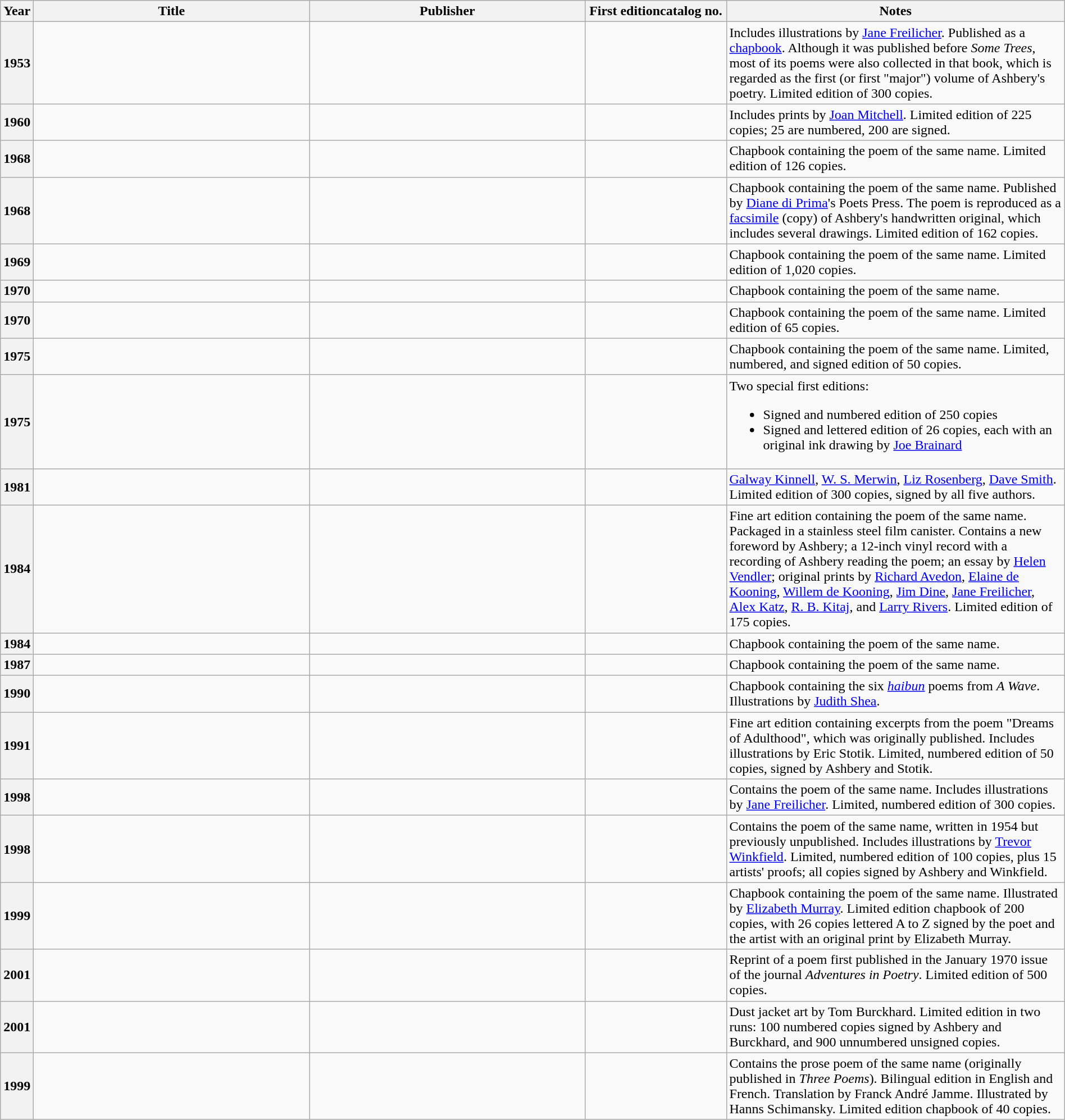<table class="sortable wikitable" width="100%">
<tr>
<th style="width: 2em">Year</th>
<th style="width: 20em">Title</th>
<th style="width: 20em">Publisher</th>
<th style="width: 10em">First editioncatalog no.</th>
<th class="unsortable">Notes</th>
</tr>
<tr>
<th scope="row" style="text-align: center;">1953</th>
<td></td>
<td></td>
<td style="text-align: center"></td>
<td>Includes illustrations by <a href='#'>Jane Freilicher</a>. Published as a <a href='#'>chapbook</a>. Although it was published before <em>Some Trees</em>, most of its poems were also collected in that book, which is regarded as the first (or first "major") volume of Ashbery's poetry. Limited edition of 300 copies.</td>
</tr>
<tr>
<th scope="row" style="text-align: center;">1960</th>
<td></td>
<td></td>
<td style="text-align: center"></td>
<td>Includes prints by <a href='#'>Joan Mitchell</a>. Limited edition of 225 copies; 25 are numbered, 200 are signed.</td>
</tr>
<tr>
<th scope="row" style="text-align: center;">1968</th>
<td></td>
<td></td>
<td></td>
<td>Chapbook containing the poem of the same name. Limited edition of 126 copies.</td>
</tr>
<tr>
<th scope="row" style="text-align: center;">1968</th>
<td></td>
<td></td>
<td></td>
<td>Chapbook containing the poem of the same name. Published by <a href='#'>Diane di Prima</a>'s Poets Press. The poem is reproduced as a <a href='#'>facsimile</a> (copy) of Ashbery's handwritten original, which includes several drawings. Limited edition of 162 copies.</td>
</tr>
<tr>
<th scope="row" style="text-align: center;">1969</th>
<td></td>
<td></td>
<td></td>
<td>Chapbook containing the poem of the same name. Limited edition of 1,020 copies.</td>
</tr>
<tr>
<th scope="row" style="text-align: center;">1970</th>
<td></td>
<td></td>
<td></td>
<td>Chapbook containing the poem of the same name.</td>
</tr>
<tr>
<th scope="row" style="text-align: center;">1970</th>
<td></td>
<td></td>
<td></td>
<td>Chapbook containing the poem of the same name. Limited edition of 65 copies.</td>
</tr>
<tr>
<th scope="row" style="text-align: center;">1975</th>
<td></td>
<td></td>
<td></td>
<td>Chapbook containing the poem of the same name. Limited, numbered, and signed edition of 50 copies.</td>
</tr>
<tr>
<th scope="row" style="text-align: center;">1975</th>
<td></td>
<td></td>
<td style="text-align: center"></td>
<td>Two special first editions:<br><ul><li>Signed and numbered edition of 250 copies</li><li>Signed and lettered edition of 26 copies, each with an original ink drawing by <a href='#'>Joe Brainard</a></li></ul></td>
</tr>
<tr>
<th scope="row" style="text-align: center;">1981</th>
<td></td>
<td></td>
<td style="text-align: center"></td>
<td><a href='#'>Galway Kinnell</a>, <a href='#'>W. S. Merwin</a>, <a href='#'>Liz Rosenberg</a>, <a href='#'>Dave Smith</a>. Limited edition of 300 copies, signed by all five authors.</td>
</tr>
<tr>
<th scope="row" style="text-align: center;">1984</th>
<td></td>
<td></td>
<td></td>
<td>Fine art edition containing the poem of the same name. Packaged in a stainless steel film canister. Contains a new foreword by Ashbery; a 12-inch vinyl record with a recording of Ashbery reading the poem; an essay by <a href='#'>Helen Vendler</a>; original prints by <a href='#'>Richard Avedon</a>, <a href='#'>Elaine de Kooning</a>, <a href='#'>Willem de Kooning</a>, <a href='#'>Jim Dine</a>, <a href='#'>Jane Freilicher</a>, <a href='#'>Alex Katz</a>, <a href='#'>R. B. Kitaj</a>, and <a href='#'>Larry Rivers</a>. Limited edition of 175 copies.</td>
</tr>
<tr>
<th scope="row" style="text-align: center;">1984</th>
<td></td>
<td></td>
<td></td>
<td>Chapbook containing the poem of the same name.</td>
</tr>
<tr>
<th scope="row" style="text-align: center;">1987</th>
<td></td>
<td></td>
<td></td>
<td>Chapbook containing the poem of the same name.</td>
</tr>
<tr>
<th scope="row" style="text-align: center;">1990</th>
<td></td>
<td></td>
<td></td>
<td>Chapbook containing the six <em><a href='#'>haibun</a></em> poems from <em>A Wave</em>. Illustrations by <a href='#'>Judith Shea</a>.</td>
</tr>
<tr>
<th scope="row" style="text-align: center;">1991</th>
<td></td>
<td></td>
<td></td>
<td>Fine art edition containing excerpts from the poem "Dreams of Adulthood", which was originally published. Includes illustrations by Eric Stotik. Limited, numbered edition of 50 copies, signed by Ashbery and Stotik.</td>
</tr>
<tr>
<th scope="row" style="text-align: center;">1998</th>
<td></td>
<td></td>
<td></td>
<td>Contains the poem of the same name. Includes illustrations by <a href='#'>Jane Freilicher</a>. Limited, numbered edition of 300 copies.</td>
</tr>
<tr>
<th scope="row" style="text-align: center;">1998</th>
<td></td>
<td></td>
<td></td>
<td>Contains the poem of the same name, written in 1954 but previously unpublished. Includes illustrations by <a href='#'>Trevor Winkfield</a>. Limited, numbered edition of 100 copies, plus 15 artists' proofs; all copies signed by Ashbery and Winkfield.</td>
</tr>
<tr>
<th scope="row" style="text-align: center;">1999</th>
<td></td>
<td></td>
<td style="text-align: center"></td>
<td>Chapbook containing the poem of the same name. Illustrated by <a href='#'>Elizabeth Murray</a>. Limited edition chapbook of 200 copies, with 26 copies lettered A to Z signed by the poet and the artist with an original print by Elizabeth Murray.</td>
</tr>
<tr>
<th scope="row" style="text-align: center">2001</th>
<td></td>
<td></td>
<td style="text-align: center"></td>
<td>Reprint of a poem first published in the January 1970 issue of the journal <em>Adventures in Poetry</em>. Limited edition of 500 copies.</td>
</tr>
<tr>
<th scope="row" style="text-align: center">2001</th>
<td></td>
<td></td>
<td style="text-align: center"></td>
<td>Dust jacket art by Tom Burckhard. Limited edition in two runs: 100 numbered copies signed by Ashbery and Burckhard, and 900 unnumbered unsigned copies.</td>
</tr>
<tr>
<th scope="row" style="text-align: center;">1999</th>
<td></td>
<td></td>
<td></td>
<td>Contains the prose poem of the same name (originally published in <em>Three Poems</em>). Bilingual edition in English and French. Translation by Franck André Jamme. Illustrated by Hanns Schimansky. Limited edition chapbook of 40 copies.</td>
</tr>
</table>
